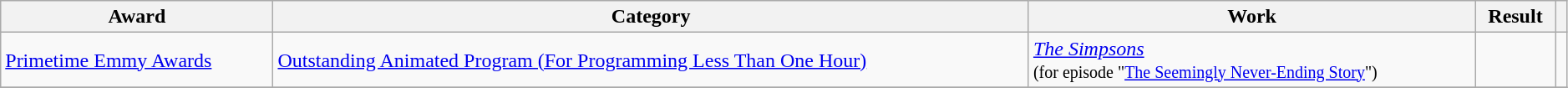<table class="wikitable sortable" style="width: 99%;">
<tr>
<th scope="col">Award</th>
<th scope="col">Category</th>
<th scope="col">Work</th>
<th scope="col">Result</th>
<th scope="col" class="unsortable"></th>
</tr>
<tr>
<td><a href='#'>Primetime Emmy Awards</a></td>
<td><a href='#'>Outstanding Animated Program (For Programming Less Than One Hour)</a></td>
<td><em><a href='#'>The Simpsons</a></em><br><small>(for episode "<a href='#'>The Seemingly Never-Ending Story</a>")</small></td>
<td></td>
<td></td>
</tr>
<tr>
</tr>
</table>
